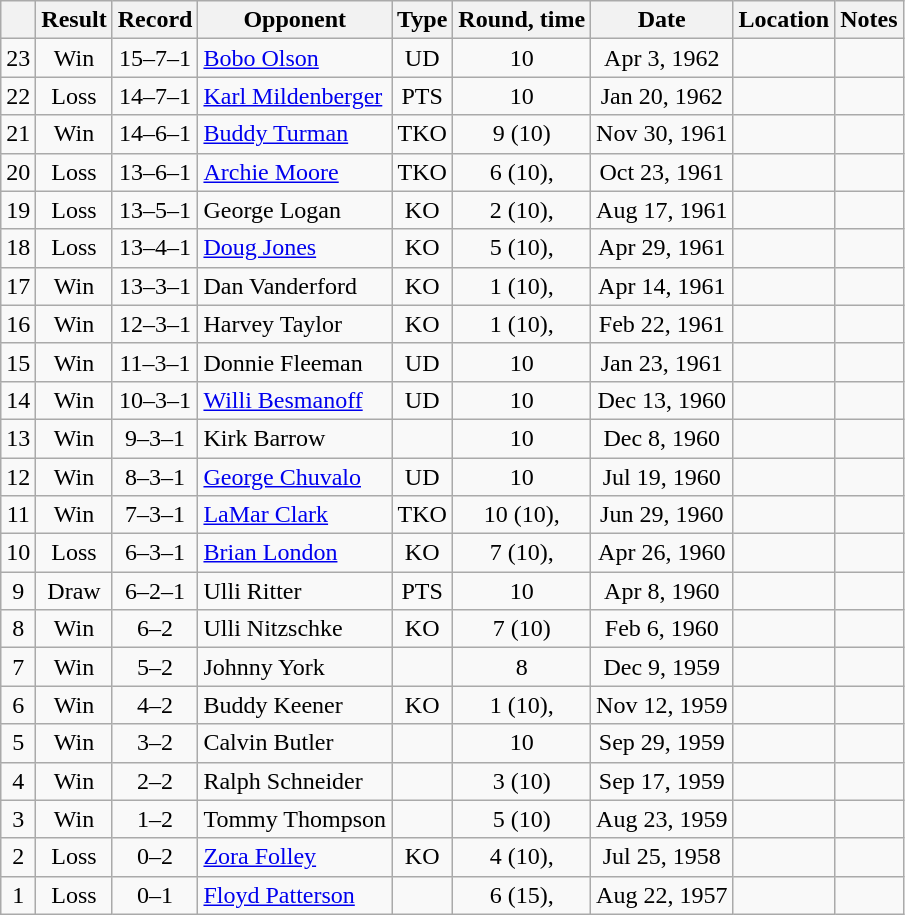<table class="wikitable" style="text-align:center">
<tr>
<th></th>
<th>Result</th>
<th>Record</th>
<th>Opponent</th>
<th>Type</th>
<th>Round, time</th>
<th>Date</th>
<th>Location</th>
<th>Notes</th>
</tr>
<tr>
<td>23</td>
<td>Win</td>
<td>15–7–1</td>
<td style="text-align:left;"> <a href='#'>Bobo Olson</a></td>
<td>UD</td>
<td>10</td>
<td>Apr 3, 1962</td>
<td style="text-align:left;"> </td>
<td></td>
</tr>
<tr>
<td>22</td>
<td>Loss</td>
<td>14–7–1</td>
<td style="text-align:left;"> <a href='#'>Karl Mildenberger</a></td>
<td>PTS</td>
<td>10</td>
<td>Jan 20, 1962</td>
<td style="text-align:left;"> </td>
<td></td>
</tr>
<tr>
<td>21</td>
<td>Win</td>
<td>14–6–1</td>
<td style="text-align:left;"> <a href='#'>Buddy Turman</a></td>
<td>TKO</td>
<td>9 (10)</td>
<td>Nov 30, 1961</td>
<td style="text-align:left;"> </td>
<td></td>
</tr>
<tr>
<td>20</td>
<td>Loss</td>
<td>13–6–1</td>
<td style="text-align:left;"> <a href='#'>Archie Moore</a></td>
<td>TKO</td>
<td>6 (10), </td>
<td>Oct 23, 1961</td>
<td style="text-align:left;"> </td>
<td></td>
</tr>
<tr>
<td>19</td>
<td>Loss</td>
<td>13–5–1</td>
<td style="text-align:left;"> George Logan</td>
<td>KO</td>
<td>2 (10), </td>
<td>Aug 17, 1961</td>
<td style="text-align:left;"> </td>
<td></td>
</tr>
<tr>
<td>18</td>
<td>Loss</td>
<td>13–4–1</td>
<td style="text-align:left;"> <a href='#'>Doug Jones</a></td>
<td>KO</td>
<td>5 (10), </td>
<td>Apr 29, 1961</td>
<td style="text-align:left;"> </td>
<td></td>
</tr>
<tr>
<td>17</td>
<td>Win</td>
<td>13–3–1</td>
<td style="text-align:left;"> Dan Vanderford</td>
<td>KO</td>
<td>1 (10), </td>
<td>Apr 14, 1961</td>
<td style="text-align:left;"> </td>
<td></td>
</tr>
<tr>
<td>16</td>
<td>Win</td>
<td>12–3–1</td>
<td style="text-align:left;"> Harvey Taylor</td>
<td>KO</td>
<td>1 (10), </td>
<td>Feb 22, 1961</td>
<td style="text-align:left;"> </td>
<td></td>
</tr>
<tr>
<td>15</td>
<td>Win</td>
<td>11–3–1</td>
<td style="text-align:left;"> Donnie Fleeman</td>
<td>UD</td>
<td>10</td>
<td>Jan 23, 1961</td>
<td style="text-align:left;"> </td>
<td></td>
</tr>
<tr>
<td>14</td>
<td>Win</td>
<td>10–3–1</td>
<td style="text-align:left;"> <a href='#'>Willi Besmanoff</a></td>
<td>UD</td>
<td>10</td>
<td>Dec 13, 1960</td>
<td style="text-align:left;"> </td>
<td></td>
</tr>
<tr>
<td>13</td>
<td>Win</td>
<td>9–3–1</td>
<td style="text-align:left;"> Kirk Barrow</td>
<td></td>
<td>10</td>
<td>Dec 8, 1960</td>
<td style="text-align:left;"> </td>
<td></td>
</tr>
<tr>
<td>12</td>
<td>Win</td>
<td>8–3–1</td>
<td style="text-align:left;"> <a href='#'>George Chuvalo</a></td>
<td>UD</td>
<td>10</td>
<td>Jul 19, 1960</td>
<td style="text-align:left;"> </td>
<td></td>
</tr>
<tr>
<td>11</td>
<td>Win</td>
<td>7–3–1</td>
<td style="text-align:left;"> <a href='#'>LaMar Clark</a></td>
<td>TKO</td>
<td>10 (10), </td>
<td>Jun 29, 1960</td>
<td style="text-align:left;"> </td>
<td></td>
</tr>
<tr>
<td>10</td>
<td>Loss</td>
<td>6–3–1</td>
<td style="text-align:left;"> <a href='#'>Brian London</a></td>
<td>KO</td>
<td>7 (10), </td>
<td>Apr 26, 1960</td>
<td style="text-align:left;"> </td>
<td></td>
</tr>
<tr>
<td>9</td>
<td>Draw</td>
<td>6–2–1</td>
<td style="text-align:left;"> Ulli Ritter</td>
<td>PTS</td>
<td>10</td>
<td>Apr 8, 1960</td>
<td style="text-align:left;"> </td>
<td></td>
</tr>
<tr>
<td>8</td>
<td>Win</td>
<td>6–2</td>
<td style="text-align:left;"> Ulli Nitzschke</td>
<td>KO</td>
<td>7 (10)</td>
<td>Feb 6, 1960</td>
<td style="text-align:left;"> </td>
<td></td>
</tr>
<tr>
<td>7</td>
<td>Win</td>
<td>5–2</td>
<td style="text-align:left;"> Johnny York</td>
<td></td>
<td>8</td>
<td>Dec 9, 1959</td>
<td style="text-align:left;"> </td>
<td></td>
</tr>
<tr>
<td>6</td>
<td>Win</td>
<td>4–2</td>
<td style="text-align:left;"> Buddy Keener</td>
<td>KO</td>
<td>1 (10), </td>
<td>Nov 12, 1959</td>
<td style="text-align:left;"> </td>
<td></td>
</tr>
<tr>
<td>5</td>
<td>Win</td>
<td>3–2</td>
<td style="text-align:left;"> Calvin Butler</td>
<td></td>
<td>10</td>
<td>Sep 29, 1959</td>
<td style="text-align:left;"> </td>
<td></td>
</tr>
<tr>
<td>4</td>
<td>Win</td>
<td>2–2</td>
<td style="text-align:left;"> Ralph Schneider</td>
<td></td>
<td>3 (10)</td>
<td>Sep 17, 1959</td>
<td style="text-align:left;"> </td>
<td></td>
</tr>
<tr>
<td>3</td>
<td>Win</td>
<td>1–2</td>
<td style="text-align:left;"> Tommy Thompson</td>
<td></td>
<td>5 (10)</td>
<td>Aug 23, 1959</td>
<td style="text-align:left;"> </td>
<td></td>
</tr>
<tr>
<td>2</td>
<td>Loss</td>
<td>0–2</td>
<td style="text-align:left;"> <a href='#'>Zora Folley</a></td>
<td>KO</td>
<td>4 (10), </td>
<td>Jul 25, 1958</td>
<td style="text-align:left;"> </td>
<td></td>
</tr>
<tr>
<td>1</td>
<td>Loss</td>
<td>0–1</td>
<td style="text-align:left;"> <a href='#'>Floyd Patterson</a></td>
<td></td>
<td>6 (15), </td>
<td>Aug 22, 1957</td>
<td style="text-align:left;"> </td>
<td style="text-align:left;"></td>
</tr>
</table>
